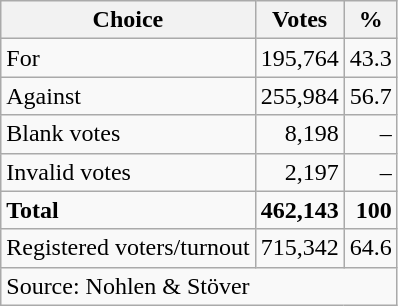<table class=wikitable style=text-align:right>
<tr>
<th>Choice</th>
<th>Votes</th>
<th>%</th>
</tr>
<tr>
<td align=left>For</td>
<td>195,764</td>
<td>43.3</td>
</tr>
<tr>
<td align=left>Against</td>
<td>255,984</td>
<td>56.7</td>
</tr>
<tr>
<td align=left>Blank votes</td>
<td>8,198</td>
<td>–</td>
</tr>
<tr>
<td align=left>Invalid votes</td>
<td>2,197</td>
<td>–</td>
</tr>
<tr>
<td align=left><strong>Total</strong></td>
<td><strong>462,143</strong></td>
<td><strong>100</strong></td>
</tr>
<tr>
<td align=left>Registered voters/turnout</td>
<td>715,342</td>
<td>64.6</td>
</tr>
<tr>
<td align=left colspan=3>Source: Nohlen & Stöver</td>
</tr>
</table>
